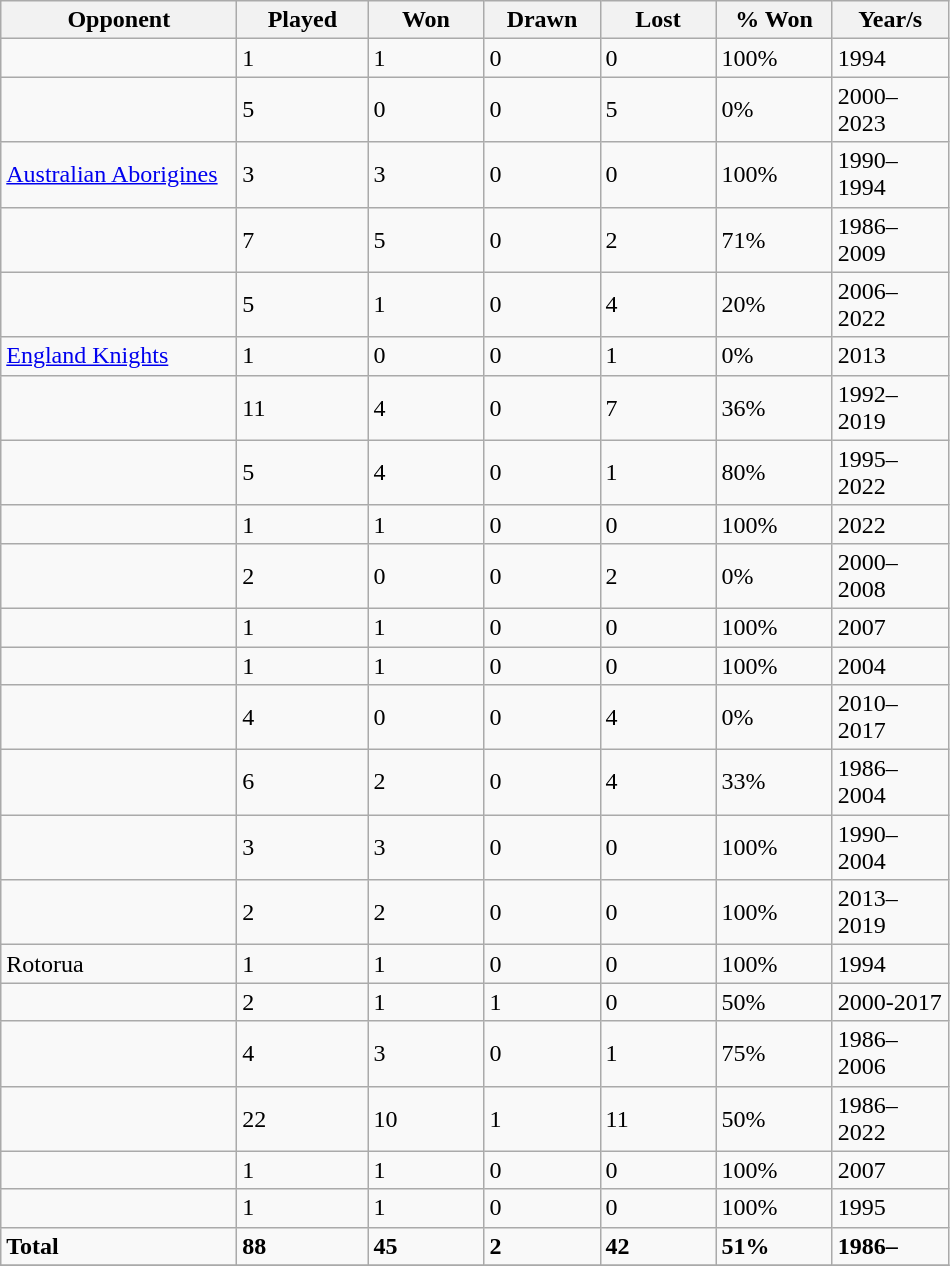<table class="wikitable sortable" style="text-align:left">
<tr>
<th width="150">Opponent</th>
<th width="80">Played</th>
<th width="70">Won</th>
<th width="70">Drawn</th>
<th width="70">Lost</th>
<th width="70">% Won</th>
<th width="70">Year/s</th>
</tr>
<tr>
<td></td>
<td>1</td>
<td>1</td>
<td>0</td>
<td>0</td>
<td>100%</td>
<td>1994</td>
</tr>
<tr class="sortbottom">
<td></td>
<td>5</td>
<td>0</td>
<td>0</td>
<td>5</td>
<td>0%</td>
<td>2000–2023</td>
</tr>
<tr class="sortbottom">
<td> <a href='#'>Australian Aborigines</a></td>
<td>3</td>
<td>3</td>
<td>0</td>
<td>0</td>
<td>100%</td>
<td>1990–1994</td>
</tr>
<tr class="sortbottom">
<td></td>
<td>7</td>
<td>5</td>
<td>0</td>
<td>2</td>
<td>71%</td>
<td>1986–2009</td>
</tr>
<tr class="sortbottom">
<td></td>
<td>5</td>
<td>1</td>
<td>0</td>
<td>4</td>
<td>20%</td>
<td>2006–2022</td>
</tr>
<tr class="sortbottom">
<td> <a href='#'>England Knights</a></td>
<td>1</td>
<td>0</td>
<td>0</td>
<td>1</td>
<td>0%</td>
<td>2013</td>
</tr>
<tr class="sortbottom">
<td></td>
<td>11</td>
<td>4</td>
<td>0</td>
<td>7</td>
<td>36%</td>
<td>1992–2019</td>
</tr>
<tr class="sortbottom">
<td></td>
<td>5</td>
<td>4</td>
<td>0</td>
<td>1</td>
<td>80%</td>
<td>1995–2022</td>
</tr>
<tr class="sortbottom">
<td></td>
<td>1</td>
<td>1</td>
<td>0</td>
<td>0</td>
<td>100%</td>
<td>2022</td>
</tr>
<tr class="sortbottom">
<td></td>
<td>2</td>
<td>0</td>
<td>0</td>
<td>2</td>
<td>0%</td>
<td>2000–2008</td>
</tr>
<tr class="sortbottom">
<td></td>
<td>1</td>
<td>1</td>
<td>0</td>
<td>0</td>
<td>100%</td>
<td>2007</td>
</tr>
<tr class="sortbottom">
<td></td>
<td>1</td>
<td>1</td>
<td>0</td>
<td>0</td>
<td>100%</td>
<td>2004</td>
</tr>
<tr class="sortbottom">
<td></td>
<td>4</td>
<td>0</td>
<td>0</td>
<td>4</td>
<td>0%</td>
<td>2010–2017</td>
</tr>
<tr class="sortbottom">
<td></td>
<td>6</td>
<td>2</td>
<td>0</td>
<td>4</td>
<td>33%</td>
<td>1986–2004</td>
</tr>
<tr class="sortbottom">
<td></td>
<td>3</td>
<td>3</td>
<td>0</td>
<td>0</td>
<td>100%</td>
<td>1990–2004</td>
</tr>
<tr class="sortbottom">
<td></td>
<td>2</td>
<td>2</td>
<td>0</td>
<td>0</td>
<td>100%</td>
<td>2013–2019</td>
</tr>
<tr class="sortbottom">
<td> Rotorua</td>
<td>1</td>
<td>1</td>
<td>0</td>
<td>0</td>
<td>100%</td>
<td>1994</td>
</tr>
<tr class="sortbottom">
<td></td>
<td>2</td>
<td>1</td>
<td>1</td>
<td>0</td>
<td>50%</td>
<td>2000-2017</td>
</tr>
<tr class="sortbottom">
<td></td>
<td>4</td>
<td>3</td>
<td>0</td>
<td>1</td>
<td>75%</td>
<td>1986–2006</td>
</tr>
<tr class="sortbottom">
<td></td>
<td>22</td>
<td>10</td>
<td>1</td>
<td>11</td>
<td>50%</td>
<td>1986–2022</td>
</tr>
<tr class="sortbottom">
<td></td>
<td>1</td>
<td>1</td>
<td>0</td>
<td>0</td>
<td>100%</td>
<td>2007</td>
</tr>
<tr class="sortbottom">
<td></td>
<td>1</td>
<td>1</td>
<td>0</td>
<td>0</td>
<td>100%</td>
<td>1995</td>
</tr>
<tr>
<td><strong>Total</strong></td>
<td><strong>88</strong></td>
<td><strong>45</strong></td>
<td><strong>2</strong></td>
<td><strong>42</strong></td>
<td><strong>51%</strong></td>
<td><strong>1986–</strong></td>
</tr>
<tr class="sortbottom">
</tr>
</table>
